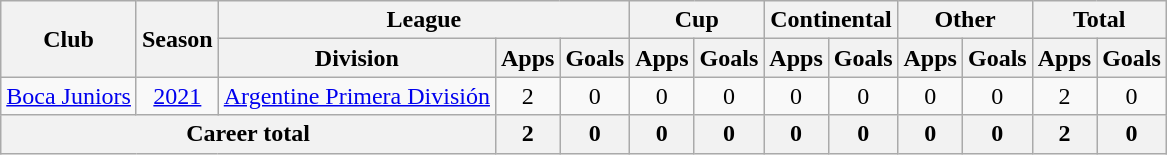<table class="wikitable" style="text-align: center">
<tr>
<th rowspan="2">Club</th>
<th rowspan="2">Season</th>
<th colspan="3">League</th>
<th colspan="2">Cup</th>
<th colspan="2">Continental</th>
<th colspan="2">Other</th>
<th colspan="2">Total</th>
</tr>
<tr>
<th>Division</th>
<th>Apps</th>
<th>Goals</th>
<th>Apps</th>
<th>Goals</th>
<th>Apps</th>
<th>Goals</th>
<th>Apps</th>
<th>Goals</th>
<th>Apps</th>
<th>Goals</th>
</tr>
<tr>
<td><a href='#'>Boca Juniors</a></td>
<td><a href='#'>2021</a></td>
<td><a href='#'>Argentine Primera División</a></td>
<td>2</td>
<td>0</td>
<td>0</td>
<td>0</td>
<td>0</td>
<td>0</td>
<td>0</td>
<td>0</td>
<td>2</td>
<td>0</td>
</tr>
<tr>
<th colspan=3>Career total</th>
<th>2</th>
<th>0</th>
<th>0</th>
<th>0</th>
<th>0</th>
<th>0</th>
<th>0</th>
<th>0</th>
<th>2</th>
<th>0</th>
</tr>
</table>
